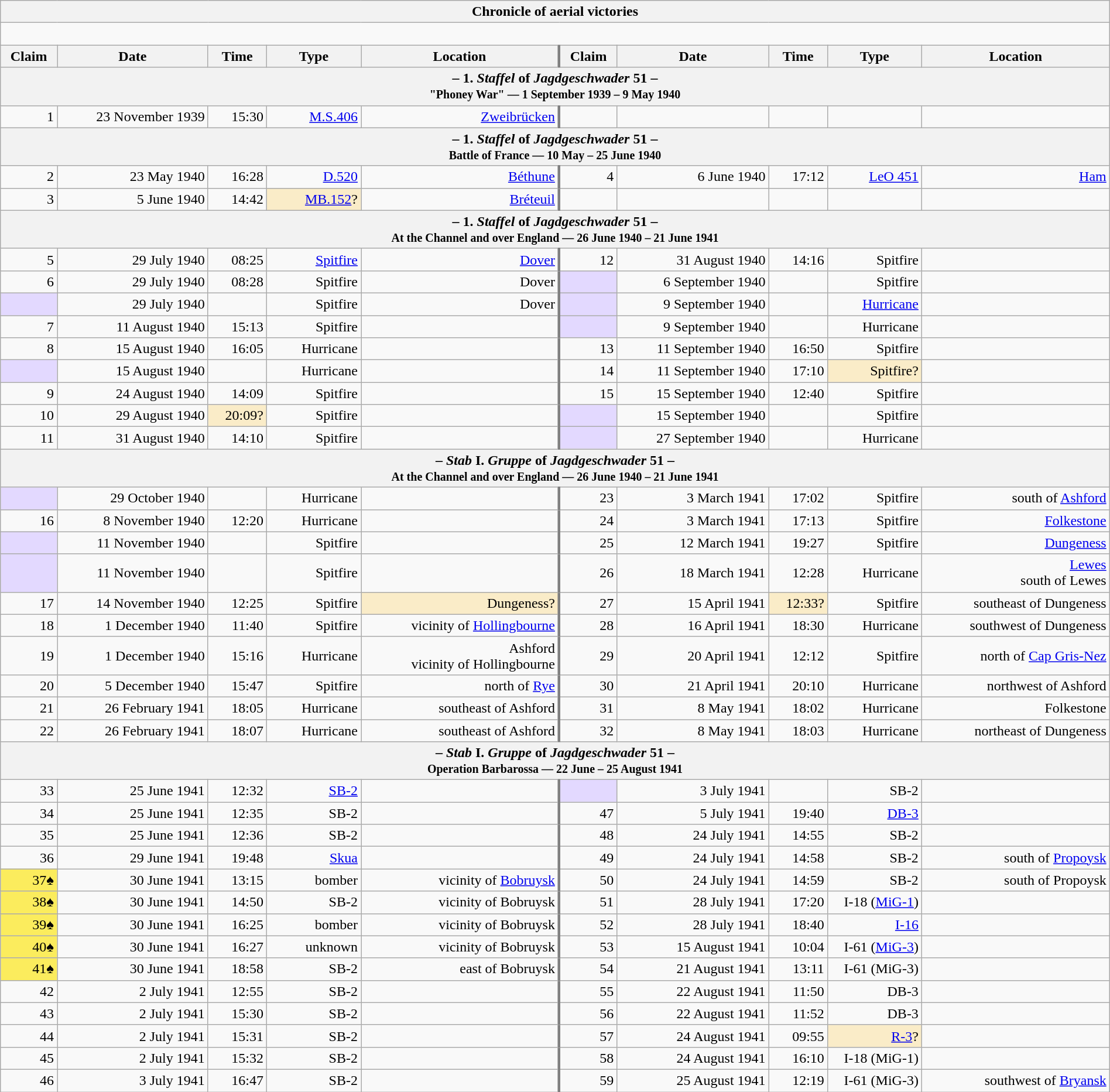<table class="wikitable plainrowheaders collapsible" style="margin-left: auto; margin-right: auto; border: none; text-align:right; width: 100%;">
<tr>
<th colspan="10">Chronicle of aerial victories</th>
</tr>
<tr>
<td colspan="10" style="text-align: left;"><br>

</td>
</tr>
<tr>
<th scope="col">Claim</th>
<th scope="col">Date</th>
<th scope="col">Time</th>
<th scope="col" width="100px">Type</th>
<th scope="col">Location</th>
<th scope="col" style="border-left: 3px solid grey;">Claim</th>
<th scope="col">Date</th>
<th scope="col">Time</th>
<th scope="col" width="100px">Type</th>
<th scope="col">Location</th>
</tr>
<tr>
<th colspan="10">– 1. <em>Staffel</em> of <em>Jagdgeschwader</em> 51 –<br><small>"Phoney War" — 1 September 1939 – 9 May 1940</small></th>
</tr>
<tr>
<td>1</td>
<td>23 November 1939</td>
<td>15:30</td>
<td><a href='#'>M.S.406</a></td>
<td><a href='#'>Zweibrücken</a></td>
<td style="border-left: 3px solid grey;"></td>
<td></td>
<td></td>
<td></td>
<td></td>
</tr>
<tr>
<th colspan="10">– 1. <em>Staffel</em> of <em>Jagdgeschwader</em> 51 –<br><small>Battle of France — 10 May – 25 June 1940</small></th>
</tr>
<tr>
<td>2</td>
<td>23 May 1940</td>
<td>16:28</td>
<td><a href='#'>D.520</a></td>
<td><a href='#'>Béthune</a></td>
<td style="border-left: 3px solid grey;">4</td>
<td>6 June 1940</td>
<td>17:12</td>
<td><a href='#'>LeO 451</a></td>
<td><a href='#'>Ham</a></td>
</tr>
<tr>
<td>3</td>
<td>5 June 1940</td>
<td>14:42</td>
<td style="background:#faecc8"><a href='#'>MB.152</a>?</td>
<td><a href='#'>Bréteuil</a></td>
<td style="border-left: 3px solid grey;"></td>
<td></td>
<td></td>
<td></td>
<td></td>
</tr>
<tr>
<th colspan="10">– 1. <em>Staffel</em> of <em>Jagdgeschwader</em> 51 –<br><small>At the Channel and over England — 26 June 1940 – 21 June 1941</small></th>
</tr>
<tr>
<td>5</td>
<td>29 July 1940</td>
<td>08:25</td>
<td><a href='#'>Spitfire</a></td>
<td><a href='#'>Dover</a></td>
<td style="border-left: 3px solid grey;">12</td>
<td>31 August 1940</td>
<td>14:16</td>
<td>Spitfire</td>
<td></td>
</tr>
<tr>
<td>6</td>
<td>29 July 1940</td>
<td>08:28</td>
<td>Spitfire</td>
<td>Dover</td>
<td style="border-left: 3px solid grey; background:#e3d9ff;"></td>
<td>6 September 1940</td>
<td></td>
<td>Spitfire</td>
<td></td>
</tr>
<tr>
<td style="background:#e3d9ff;"></td>
<td>29 July 1940</td>
<td></td>
<td>Spitfire</td>
<td>Dover</td>
<td style="border-left: 3px solid grey; background:#e3d9ff;"></td>
<td>9 September 1940</td>
<td></td>
<td><a href='#'>Hurricane</a></td>
<td></td>
</tr>
<tr>
<td>7</td>
<td>11 August 1940</td>
<td>15:13</td>
<td>Spitfire</td>
<td></td>
<td style="border-left: 3px solid grey; background:#e3d9ff;"></td>
<td>9 September 1940</td>
<td></td>
<td>Hurricane</td>
<td></td>
</tr>
<tr>
<td>8</td>
<td>15 August 1940</td>
<td>16:05</td>
<td>Hurricane</td>
<td></td>
<td style="border-left: 3px solid grey;">13</td>
<td>11 September 1940</td>
<td>16:50</td>
<td>Spitfire</td>
<td></td>
</tr>
<tr>
<td style="background:#e3d9ff;"></td>
<td>15 August 1940</td>
<td></td>
<td>Hurricane</td>
<td></td>
<td style="border-left: 3px solid grey;">14</td>
<td>11 September 1940</td>
<td>17:10</td>
<td style="background:#faecc8">Spitfire?</td>
<td></td>
</tr>
<tr>
<td>9</td>
<td>24 August 1940</td>
<td>14:09</td>
<td>Spitfire</td>
<td></td>
<td style="border-left: 3px solid grey;">15</td>
<td>15 September 1940</td>
<td>12:40</td>
<td>Spitfire</td>
<td></td>
</tr>
<tr>
<td>10</td>
<td>29 August 1940</td>
<td style="background:#faecc8">20:09?</td>
<td>Spitfire</td>
<td></td>
<td style="border-left: 3px solid grey; background:#e3d9ff;"></td>
<td>15 September 1940</td>
<td></td>
<td>Spitfire</td>
<td></td>
</tr>
<tr>
<td>11</td>
<td>31 August 1940</td>
<td>14:10</td>
<td>Spitfire</td>
<td></td>
<td style="border-left: 3px solid grey; background:#e3d9ff;"></td>
<td>27 September 1940</td>
<td></td>
<td>Hurricane</td>
<td></td>
</tr>
<tr>
<th colspan="10">– <em>Stab</em> I. <em>Gruppe</em> of <em>Jagdgeschwader</em> 51 –<br><small>At the Channel and over England — 26 June 1940 – 21 June 1941</small></th>
</tr>
<tr>
<td style="background:#e3d9ff;"></td>
<td>29 October 1940</td>
<td></td>
<td>Hurricane</td>
<td></td>
<td style="border-left: 3px solid grey;">23</td>
<td>3 March 1941</td>
<td>17:02</td>
<td>Spitfire</td>
<td>south of <a href='#'>Ashford</a></td>
</tr>
<tr>
<td>16</td>
<td>8 November 1940</td>
<td>12:20</td>
<td>Hurricane</td>
<td></td>
<td style="border-left: 3px solid grey;">24</td>
<td>3 March 1941</td>
<td>17:13</td>
<td>Spitfire</td>
<td><a href='#'>Folkestone</a></td>
</tr>
<tr>
<td style="background:#e3d9ff;"></td>
<td>11 November 1940</td>
<td></td>
<td>Spitfire</td>
<td></td>
<td style="border-left: 3px solid grey;">25</td>
<td>12 March 1941</td>
<td>19:27</td>
<td>Spitfire</td>
<td><a href='#'>Dungeness</a></td>
</tr>
<tr>
<td style="background:#e3d9ff;"></td>
<td>11 November 1940</td>
<td></td>
<td>Spitfire</td>
<td></td>
<td style="border-left: 3px solid grey;">26</td>
<td>18 March 1941</td>
<td>12:28</td>
<td>Hurricane</td>
<td><a href='#'>Lewes</a><br> south of Lewes</td>
</tr>
<tr>
<td>17</td>
<td>14 November 1940</td>
<td>12:25</td>
<td>Spitfire</td>
<td style="background:#faecc8">Dungeness?</td>
<td style="border-left: 3px solid grey;">27</td>
<td>15 April 1941</td>
<td style="background:#faecc8">12:33?</td>
<td>Spitfire</td>
<td> southeast of Dungeness</td>
</tr>
<tr>
<td>18</td>
<td>1 December 1940</td>
<td>11:40</td>
<td>Spitfire</td>
<td>vicinity of <a href='#'>Hollingbourne</a></td>
<td style="border-left: 3px solid grey;">28</td>
<td>16 April 1941</td>
<td>18:30</td>
<td>Hurricane</td>
<td> southwest of Dungeness</td>
</tr>
<tr>
<td>19</td>
<td>1 December 1940</td>
<td>15:16</td>
<td>Hurricane</td>
<td>Ashford<br>vicinity of Hollingbourne</td>
<td style="border-left: 3px solid grey;">29</td>
<td>20 April 1941</td>
<td>12:12</td>
<td>Spitfire</td>
<td> north of <a href='#'>Cap Gris-Nez</a></td>
</tr>
<tr>
<td>20</td>
<td>5 December 1940</td>
<td>15:47</td>
<td>Spitfire</td>
<td>north of <a href='#'>Rye</a></td>
<td style="border-left: 3px solid grey;">30</td>
<td>21 April 1941</td>
<td>20:10</td>
<td>Hurricane</td>
<td>northwest of Ashford</td>
</tr>
<tr>
<td>21</td>
<td>26 February 1941</td>
<td>18:05</td>
<td>Hurricane</td>
<td>southeast of Ashford</td>
<td style="border-left: 3px solid grey;">31</td>
<td>8 May 1941</td>
<td>18:02</td>
<td>Hurricane</td>
<td>Folkestone</td>
</tr>
<tr>
<td>22</td>
<td>26 February 1941</td>
<td>18:07</td>
<td>Hurricane</td>
<td>southeast of Ashford</td>
<td style="border-left: 3px solid grey;">32</td>
<td>8 May 1941</td>
<td>18:03</td>
<td>Hurricane</td>
<td>northeast of Dungeness</td>
</tr>
<tr>
<th colspan="10">– <em>Stab</em> I. <em>Gruppe</em> of <em>Jagdgeschwader</em> 51 –<br><small>Operation Barbarossa — 22 June – 25 August 1941</small></th>
</tr>
<tr>
<td>33</td>
<td>25 June 1941</td>
<td>12:32</td>
<td><a href='#'>SB-2</a></td>
<td></td>
<td style="border-left: 3px solid grey; background:#e3d9ff;"></td>
<td>3 July 1941</td>
<td></td>
<td>SB-2</td>
<td></td>
</tr>
<tr>
<td>34</td>
<td>25 June 1941</td>
<td>12:35</td>
<td>SB-2</td>
<td></td>
<td style="border-left: 3px solid grey;">47</td>
<td>5 July 1941</td>
<td>19:40</td>
<td><a href='#'>DB-3</a></td>
<td></td>
</tr>
<tr>
<td>35</td>
<td>25 June 1941</td>
<td>12:36</td>
<td>SB-2</td>
<td></td>
<td style="border-left: 3px solid grey;">48</td>
<td>24 July 1941</td>
<td>14:55</td>
<td>SB-2</td>
<td></td>
</tr>
<tr>
<td>36</td>
<td>29 June 1941</td>
<td>19:48</td>
<td><a href='#'>Skua</a></td>
<td></td>
<td style="border-left: 3px solid grey;">49</td>
<td>24 July 1941</td>
<td>14:58</td>
<td>SB-2</td>
<td>south of <a href='#'>Propoysk</a></td>
</tr>
<tr>
<td style="background:#fbec5d;">37♠</td>
<td>30 June 1941</td>
<td>13:15</td>
<td>bomber</td>
<td>vicinity of <a href='#'>Bobruysk</a></td>
<td style="border-left: 3px solid grey;">50</td>
<td>24 July 1941</td>
<td>14:59</td>
<td>SB-2</td>
<td>south of Propoysk</td>
</tr>
<tr>
<td style="background:#fbec5d;">38♠</td>
<td>30 June 1941</td>
<td>14:50</td>
<td>SB-2</td>
<td>vicinity of Bobruysk</td>
<td style="border-left: 3px solid grey;">51</td>
<td>28 July 1941</td>
<td>17:20</td>
<td>I-18 (<a href='#'>MiG-1</a>)</td>
<td></td>
</tr>
<tr>
<td style="background:#fbec5d;">39♠</td>
<td>30 June 1941</td>
<td>16:25</td>
<td>bomber</td>
<td>vicinity of Bobruysk</td>
<td style="border-left: 3px solid grey;">52</td>
<td>28 July 1941</td>
<td>18:40</td>
<td><a href='#'>I-16</a></td>
<td></td>
</tr>
<tr>
<td style="background:#fbec5d;">40♠</td>
<td>30 June 1941</td>
<td>16:27</td>
<td>unknown</td>
<td>vicinity of Bobruysk</td>
<td style="border-left: 3px solid grey;">53</td>
<td>15 August 1941</td>
<td>10:04</td>
<td>I-61 (<a href='#'>MiG-3</a>)</td>
<td></td>
</tr>
<tr>
<td style="background:#fbec5d;">41♠</td>
<td>30 June 1941</td>
<td>18:58</td>
<td>SB-2</td>
<td> east of Bobruysk</td>
<td style="border-left: 3px solid grey;">54</td>
<td>21 August 1941</td>
<td>13:11</td>
<td>I-61 (MiG-3)</td>
<td></td>
</tr>
<tr>
<td>42</td>
<td>2 July 1941</td>
<td>12:55</td>
<td>SB-2</td>
<td></td>
<td style="border-left: 3px solid grey;">55</td>
<td>22 August 1941</td>
<td>11:50</td>
<td>DB-3</td>
<td></td>
</tr>
<tr>
<td>43</td>
<td>2 July 1941</td>
<td>15:30</td>
<td>SB-2</td>
<td></td>
<td style="border-left: 3px solid grey;">56</td>
<td>22 August 1941</td>
<td>11:52</td>
<td>DB-3</td>
<td></td>
</tr>
<tr>
<td>44</td>
<td>2 July 1941</td>
<td>15:31</td>
<td>SB-2</td>
<td></td>
<td style="border-left: 3px solid grey;">57</td>
<td>24 August 1941</td>
<td>09:55</td>
<td style="background:#faecc8"><a href='#'>R-3</a>?</td>
<td></td>
</tr>
<tr>
<td>45</td>
<td>2 July 1941</td>
<td>15:32</td>
<td>SB-2</td>
<td></td>
<td style="border-left: 3px solid grey;">58</td>
<td>24 August 1941</td>
<td>16:10</td>
<td>I-18 (MiG-1)</td>
<td></td>
</tr>
<tr>
<td>46</td>
<td>3 July 1941</td>
<td>16:47</td>
<td>SB-2</td>
<td></td>
<td style="border-left: 3px solid grey;">59</td>
<td>25 August 1941</td>
<td>12:19</td>
<td>I-61 (MiG-3)</td>
<td> southwest of <a href='#'>Bryansk</a></td>
</tr>
</table>
